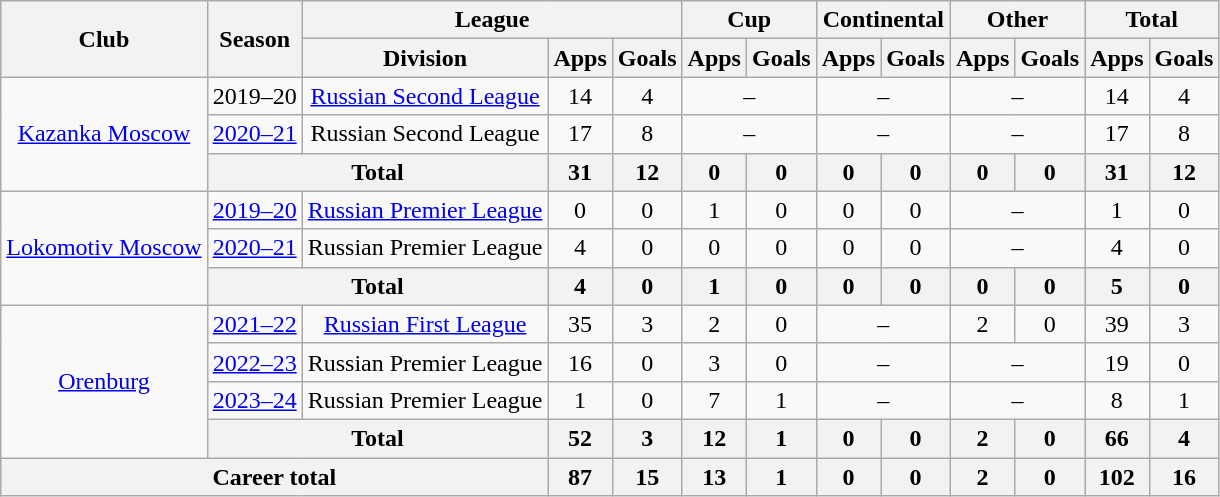<table class="wikitable" style="text-align: center;">
<tr>
<th rowspan=2>Club</th>
<th rowspan=2>Season</th>
<th colspan=3>League</th>
<th colspan=2>Cup</th>
<th colspan=2>Continental</th>
<th colspan=2>Other</th>
<th colspan=2>Total</th>
</tr>
<tr>
<th>Division</th>
<th>Apps</th>
<th>Goals</th>
<th>Apps</th>
<th>Goals</th>
<th>Apps</th>
<th>Goals</th>
<th>Apps</th>
<th>Goals</th>
<th>Apps</th>
<th>Goals</th>
</tr>
<tr>
<td rowspan="3"><a href='#'>Kazanka Moscow</a></td>
<td>2019–20</td>
<td><a href='#'>Russian Second League</a></td>
<td>14</td>
<td>4</td>
<td colspan=2>–</td>
<td colspan=2>–</td>
<td colspan=2>–</td>
<td>14</td>
<td>4</td>
</tr>
<tr>
<td><a href='#'>2020–21</a></td>
<td>Russian Second League</td>
<td>17</td>
<td>8</td>
<td colspan=2>–</td>
<td colspan=2>–</td>
<td colspan=2>–</td>
<td>17</td>
<td>8</td>
</tr>
<tr>
<th colspan=2>Total</th>
<th>31</th>
<th>12</th>
<th>0</th>
<th>0</th>
<th>0</th>
<th>0</th>
<th>0</th>
<th>0</th>
<th>31</th>
<th>12</th>
</tr>
<tr>
<td rowspan="3"><a href='#'>Lokomotiv Moscow</a></td>
<td><a href='#'>2019–20</a></td>
<td><a href='#'>Russian Premier League</a></td>
<td>0</td>
<td>0</td>
<td>1</td>
<td>0</td>
<td>0</td>
<td>0</td>
<td colspan=2>–</td>
<td>1</td>
<td>0</td>
</tr>
<tr>
<td><a href='#'>2020–21</a></td>
<td>Russian Premier League</td>
<td>4</td>
<td>0</td>
<td>0</td>
<td>0</td>
<td>0</td>
<td>0</td>
<td colspan=2>–</td>
<td>4</td>
<td>0</td>
</tr>
<tr>
<th colspan=2>Total</th>
<th>4</th>
<th>0</th>
<th>1</th>
<th>0</th>
<th>0</th>
<th>0</th>
<th>0</th>
<th>0</th>
<th>5</th>
<th>0</th>
</tr>
<tr>
<td rowspan="4"><a href='#'>Orenburg</a></td>
<td><a href='#'>2021–22</a></td>
<td><a href='#'>Russian First League</a></td>
<td>35</td>
<td>3</td>
<td>2</td>
<td>0</td>
<td colspan=2>–</td>
<td>2</td>
<td>0</td>
<td>39</td>
<td>3</td>
</tr>
<tr>
<td><a href='#'>2022–23</a></td>
<td>Russian Premier League</td>
<td>16</td>
<td>0</td>
<td>3</td>
<td>0</td>
<td colspan=2>–</td>
<td colspan=2>–</td>
<td>19</td>
<td>0</td>
</tr>
<tr>
<td><a href='#'>2023–24</a></td>
<td>Russian Premier League</td>
<td>1</td>
<td>0</td>
<td>7</td>
<td>1</td>
<td colspan=2>–</td>
<td colspan=2>–</td>
<td>8</td>
<td>1</td>
</tr>
<tr>
<th colspan=2>Total</th>
<th>52</th>
<th>3</th>
<th>12</th>
<th>1</th>
<th>0</th>
<th>0</th>
<th>2</th>
<th>0</th>
<th>66</th>
<th>4</th>
</tr>
<tr>
<th colspan=3>Career total</th>
<th>87</th>
<th>15</th>
<th>13</th>
<th>1</th>
<th>0</th>
<th>0</th>
<th>2</th>
<th>0</th>
<th>102</th>
<th>16</th>
</tr>
</table>
